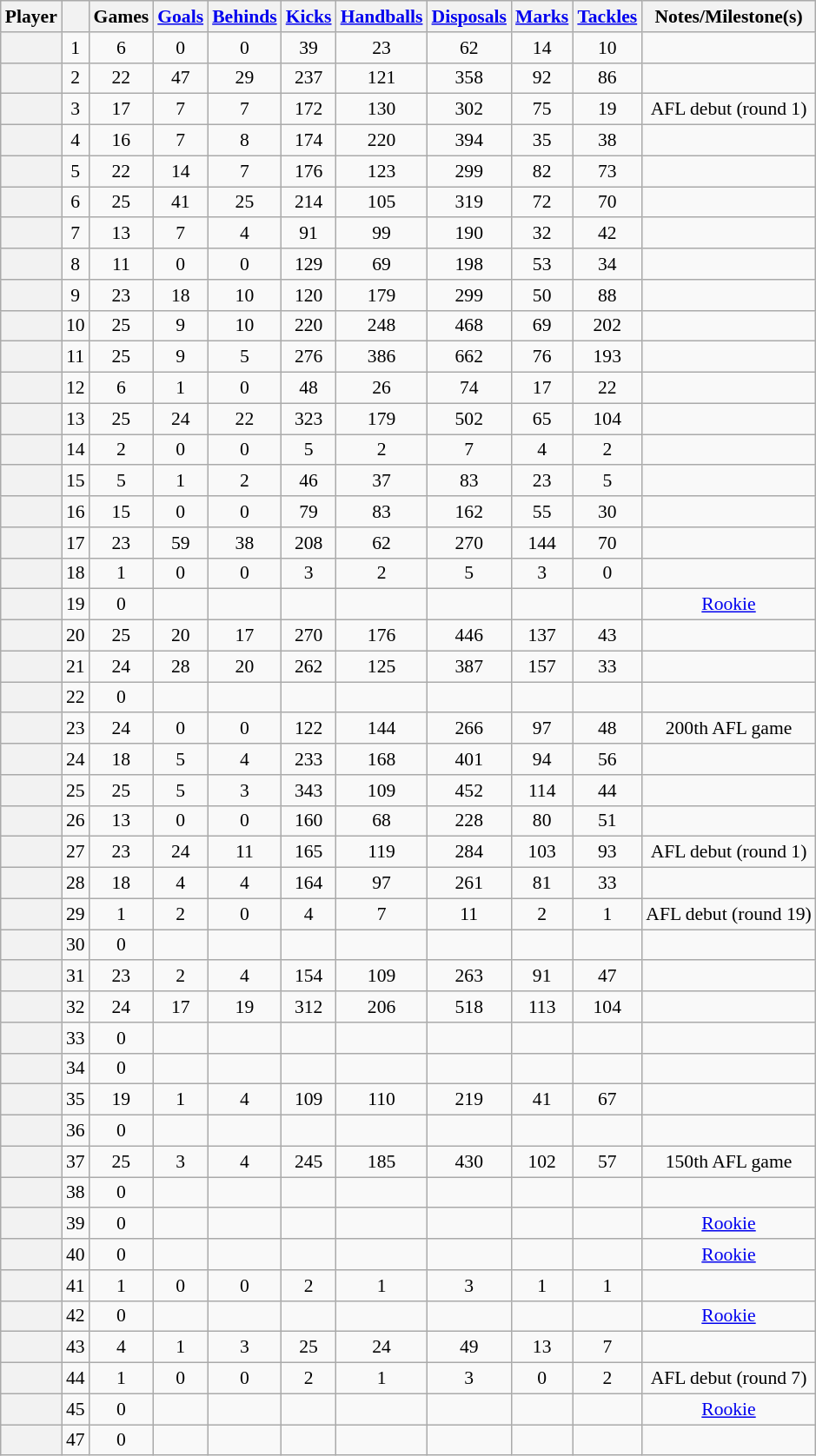<table class="wikitable plainrowheaders sortable" style="text-align:center; font-size:90%">
<tr>
<th scope="col">Player</th>
<th scope="col"></th>
<th scope="col" width:3em>Games</th>
<th scope="col" width:3em><a href='#'>Goals</a></th>
<th scope="col" width:3em><a href='#'>Behinds</a></th>
<th scope="col" width:3em><a href='#'>Kicks</a></th>
<th scope="col" width:3em><a href='#'>Handballs</a></th>
<th scope="col" width:3em><a href='#'>Disposals</a></th>
<th scope="col" width:3em><a href='#'>Marks</a></th>
<th scope="col" width:3em><a href='#'>Tackles</a></th>
<th scope="col" class="unsortable">Notes/Milestone(s)</th>
</tr>
<tr>
<th scope="row"></th>
<td>1</td>
<td>6</td>
<td>0</td>
<td>0</td>
<td>39</td>
<td>23</td>
<td>62</td>
<td>14</td>
<td>10</td>
<td></td>
</tr>
<tr>
<th scope="row"></th>
<td>2</td>
<td>22</td>
<td>47</td>
<td>29</td>
<td>237</td>
<td>121</td>
<td>358</td>
<td>92</td>
<td>86</td>
<td></td>
</tr>
<tr>
<th scope="row"></th>
<td>3</td>
<td>17</td>
<td>7</td>
<td>7</td>
<td>172</td>
<td>130</td>
<td>302</td>
<td>75</td>
<td>19</td>
<td>AFL debut (round 1)</td>
</tr>
<tr>
<th scope="row"></th>
<td>4</td>
<td>16</td>
<td>7</td>
<td>8</td>
<td>174</td>
<td>220</td>
<td>394</td>
<td>35</td>
<td>38</td>
<td></td>
</tr>
<tr>
<th scope="row"></th>
<td>5</td>
<td>22</td>
<td>14</td>
<td>7</td>
<td>176</td>
<td>123</td>
<td>299</td>
<td>82</td>
<td>73</td>
<td></td>
</tr>
<tr>
<th scope="row"></th>
<td>6</td>
<td>25</td>
<td>41</td>
<td>25</td>
<td>214</td>
<td>105</td>
<td>319</td>
<td>72</td>
<td>70</td>
<td></td>
</tr>
<tr>
<th scope="row"></th>
<td>7</td>
<td>13</td>
<td>7</td>
<td>4</td>
<td>91</td>
<td>99</td>
<td>190</td>
<td>32</td>
<td>42</td>
<td></td>
</tr>
<tr>
<th scope="row"></th>
<td>8</td>
<td>11</td>
<td>0</td>
<td>0</td>
<td>129</td>
<td>69</td>
<td>198</td>
<td>53</td>
<td>34</td>
<td></td>
</tr>
<tr>
<th scope="row"></th>
<td>9</td>
<td>23</td>
<td>18</td>
<td>10</td>
<td>120</td>
<td>179</td>
<td>299</td>
<td>50</td>
<td>88</td>
<td></td>
</tr>
<tr>
<th scope="row"></th>
<td>10</td>
<td>25</td>
<td>9</td>
<td>10</td>
<td>220</td>
<td>248</td>
<td>468</td>
<td>69</td>
<td>202</td>
<td></td>
</tr>
<tr>
<th scope="row"></th>
<td>11</td>
<td>25</td>
<td>9</td>
<td>5</td>
<td>276</td>
<td>386</td>
<td>662</td>
<td>76</td>
<td>193</td>
<td></td>
</tr>
<tr>
<th scope="row"></th>
<td>12</td>
<td>6</td>
<td>1</td>
<td>0</td>
<td>48</td>
<td>26</td>
<td>74</td>
<td>17</td>
<td>22</td>
<td></td>
</tr>
<tr>
<th scope="row"></th>
<td>13</td>
<td>25</td>
<td>24</td>
<td>22</td>
<td>323</td>
<td>179</td>
<td>502</td>
<td>65</td>
<td>104</td>
<td></td>
</tr>
<tr>
<th scope="row"></th>
<td>14</td>
<td>2</td>
<td>0</td>
<td>0</td>
<td>5</td>
<td>2</td>
<td>7</td>
<td>4</td>
<td>2</td>
<td></td>
</tr>
<tr>
<th scope="row"></th>
<td>15</td>
<td>5</td>
<td>1</td>
<td>2</td>
<td>46</td>
<td>37</td>
<td>83</td>
<td>23</td>
<td>5</td>
<td></td>
</tr>
<tr>
<th scope="row"></th>
<td>16</td>
<td>15</td>
<td>0</td>
<td>0</td>
<td>79</td>
<td>83</td>
<td>162</td>
<td>55</td>
<td>30</td>
<td></td>
</tr>
<tr>
<th scope="row"></th>
<td>17</td>
<td>23</td>
<td>59</td>
<td>38</td>
<td>208</td>
<td>62</td>
<td>270</td>
<td>144</td>
<td>70</td>
<td></td>
</tr>
<tr>
<th scope="row"></th>
<td>18</td>
<td>1</td>
<td>0</td>
<td>0</td>
<td>3</td>
<td>2</td>
<td>5</td>
<td>3</td>
<td>0</td>
<td></td>
</tr>
<tr>
<th scope="row"></th>
<td>19</td>
<td>0</td>
<td></td>
<td></td>
<td></td>
<td></td>
<td></td>
<td></td>
<td></td>
<td><a href='#'>Rookie</a></td>
</tr>
<tr>
<th scope="row"></th>
<td>20</td>
<td>25</td>
<td>20</td>
<td>17</td>
<td>270</td>
<td>176</td>
<td>446</td>
<td>137</td>
<td>43</td>
<td></td>
</tr>
<tr>
<th scope="row"></th>
<td>21</td>
<td>24</td>
<td>28</td>
<td>20</td>
<td>262</td>
<td>125</td>
<td>387</td>
<td>157</td>
<td>33</td>
<td></td>
</tr>
<tr>
<th scope="row"></th>
<td>22</td>
<td>0</td>
<td></td>
<td></td>
<td></td>
<td></td>
<td></td>
<td></td>
<td></td>
<td></td>
</tr>
<tr>
<th scope="row"></th>
<td>23</td>
<td>24</td>
<td>0</td>
<td>0</td>
<td>122</td>
<td>144</td>
<td>266</td>
<td>97</td>
<td>48</td>
<td>200th AFL game</td>
</tr>
<tr>
<th scope="row"></th>
<td>24</td>
<td>18</td>
<td>5</td>
<td>4</td>
<td>233</td>
<td>168</td>
<td>401</td>
<td>94</td>
<td>56</td>
<td></td>
</tr>
<tr>
<th scope="row"></th>
<td>25</td>
<td>25</td>
<td>5</td>
<td>3</td>
<td>343</td>
<td>109</td>
<td>452</td>
<td>114</td>
<td>44</td>
<td></td>
</tr>
<tr>
<th scope="row"></th>
<td>26</td>
<td>13</td>
<td>0</td>
<td>0</td>
<td>160</td>
<td>68</td>
<td>228</td>
<td>80</td>
<td>51</td>
<td></td>
</tr>
<tr>
<th scope="row"></th>
<td>27</td>
<td>23</td>
<td>24</td>
<td>11</td>
<td>165</td>
<td>119</td>
<td>284</td>
<td>103</td>
<td>93</td>
<td>AFL debut (round 1)</td>
</tr>
<tr>
<th scope="row"></th>
<td>28</td>
<td>18</td>
<td>4</td>
<td>4</td>
<td>164</td>
<td>97</td>
<td>261</td>
<td>81</td>
<td>33</td>
<td></td>
</tr>
<tr>
<th scope="row"></th>
<td>29</td>
<td>1</td>
<td>2</td>
<td>0</td>
<td>4</td>
<td>7</td>
<td>11</td>
<td>2</td>
<td>1</td>
<td>AFL debut (round 19)</td>
</tr>
<tr>
<th scope="row"></th>
<td>30</td>
<td>0</td>
<td></td>
<td></td>
<td></td>
<td></td>
<td></td>
<td></td>
<td></td>
<td></td>
</tr>
<tr>
<th scope="row"></th>
<td>31</td>
<td>23</td>
<td>2</td>
<td>4</td>
<td>154</td>
<td>109</td>
<td>263</td>
<td>91</td>
<td>47</td>
<td></td>
</tr>
<tr>
<th scope="row"></th>
<td>32</td>
<td>24</td>
<td>17</td>
<td>19</td>
<td>312</td>
<td>206</td>
<td>518</td>
<td>113</td>
<td>104</td>
<td></td>
</tr>
<tr>
<th scope="row"></th>
<td>33</td>
<td>0</td>
<td></td>
<td></td>
<td></td>
<td></td>
<td></td>
<td></td>
<td></td>
<td></td>
</tr>
<tr>
<th scope="row"></th>
<td>34</td>
<td>0</td>
<td></td>
<td></td>
<td></td>
<td></td>
<td></td>
<td></td>
<td></td>
<td></td>
</tr>
<tr>
<th scope="row"></th>
<td>35</td>
<td>19</td>
<td>1</td>
<td>4</td>
<td>109</td>
<td>110</td>
<td>219</td>
<td>41</td>
<td>67</td>
<td></td>
</tr>
<tr>
<th scope="row"></th>
<td>36</td>
<td>0</td>
<td></td>
<td></td>
<td></td>
<td></td>
<td></td>
<td></td>
<td></td>
<td></td>
</tr>
<tr>
<th scope="row"></th>
<td>37</td>
<td>25</td>
<td>3</td>
<td>4</td>
<td>245</td>
<td>185</td>
<td>430</td>
<td>102</td>
<td>57</td>
<td>150th AFL game</td>
</tr>
<tr>
<th scope="row"></th>
<td>38</td>
<td>0</td>
<td></td>
<td></td>
<td></td>
<td></td>
<td></td>
<td></td>
<td></td>
<td></td>
</tr>
<tr>
<th scope="row"></th>
<td>39</td>
<td>0</td>
<td></td>
<td></td>
<td></td>
<td></td>
<td></td>
<td></td>
<td></td>
<td><a href='#'>Rookie</a></td>
</tr>
<tr>
<th scope="row"></th>
<td>40</td>
<td>0</td>
<td></td>
<td></td>
<td></td>
<td></td>
<td></td>
<td></td>
<td></td>
<td><a href='#'>Rookie</a></td>
</tr>
<tr>
<th scope="row"></th>
<td>41</td>
<td>1</td>
<td>0</td>
<td>0</td>
<td>2</td>
<td>1</td>
<td>3</td>
<td>1</td>
<td>1</td>
<td></td>
</tr>
<tr>
<th scope="row"></th>
<td>42</td>
<td>0</td>
<td></td>
<td></td>
<td></td>
<td></td>
<td></td>
<td></td>
<td></td>
<td><a href='#'>Rookie</a></td>
</tr>
<tr>
<th scope="row"></th>
<td>43</td>
<td>4</td>
<td>1</td>
<td>3</td>
<td>25</td>
<td>24</td>
<td>49</td>
<td>13</td>
<td>7</td>
<td></td>
</tr>
<tr>
<th scope="row"></th>
<td>44</td>
<td>1</td>
<td>0</td>
<td>0</td>
<td>2</td>
<td>1</td>
<td>3</td>
<td>0</td>
<td>2</td>
<td>AFL debut (round 7)</td>
</tr>
<tr>
<th scope="row"></th>
<td>45</td>
<td>0</td>
<td></td>
<td></td>
<td></td>
<td></td>
<td></td>
<td></td>
<td></td>
<td><a href='#'>Rookie</a></td>
</tr>
<tr>
<th scope="row"></th>
<td>47</td>
<td>0</td>
<td></td>
<td></td>
<td></td>
<td></td>
<td></td>
<td></td>
<td></td>
<td></td>
</tr>
</table>
